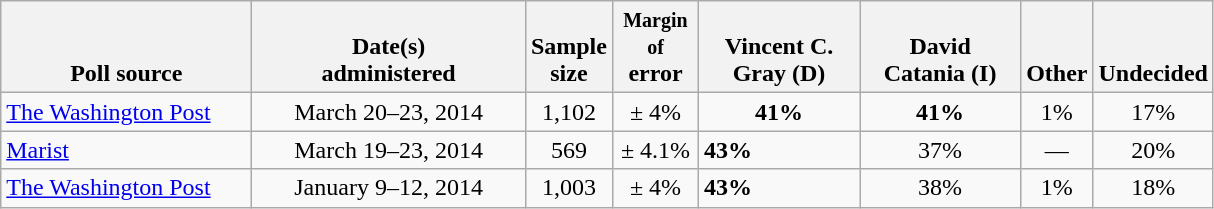<table class="wikitable">
<tr valign= bottom>
<th style="width:160px;">Poll source</th>
<th style="width:175px;">Date(s)<br>administered</th>
<th class=small>Sample<br>size</th>
<th style="width:50px;"><small>Margin of</small><br>error</th>
<th style="width:100px;">Vincent C.<br>Gray (D)</th>
<th style="width:100px;">David<br>Catania (I)</th>
<th>Other</th>
<th>Undecided</th>
</tr>
<tr>
<td><a href='#'>The Washington Post</a></td>
<td align=center>March 20–23, 2014</td>
<td align=center>1,102</td>
<td align=center>± 4%</td>
<td align=center><strong>41%</strong></td>
<td align=center><strong>41%</strong></td>
<td align=center>1%</td>
<td align=center>17%</td>
</tr>
<tr>
<td><a href='#'>Marist</a></td>
<td align=center>March 19–23, 2014</td>
<td align=center>569</td>
<td align=center>± 4.1%</td>
<td><strong>43%</strong></td>
<td align=center>37%</td>
<td align=center>—</td>
<td align=center>20%</td>
</tr>
<tr>
<td><a href='#'>The Washington Post</a></td>
<td align=center>January 9–12, 2014</td>
<td align=center>1,003</td>
<td align=center>± 4%</td>
<td><strong>43%</strong></td>
<td align=center>38%</td>
<td align=center>1%</td>
<td align=center>18%</td>
</tr>
</table>
